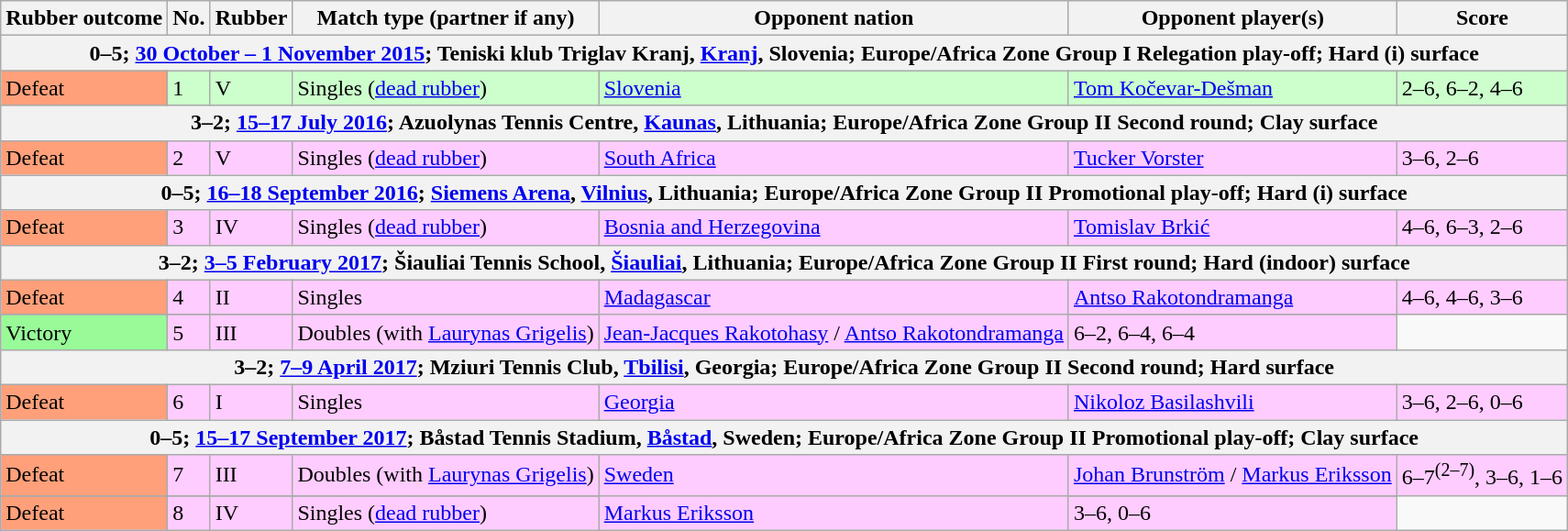<table class=wikitable>
<tr>
<th>Rubber outcome</th>
<th>No.</th>
<th>Rubber</th>
<th>Match type (partner if any)</th>
<th>Opponent nation</th>
<th>Opponent player(s)</th>
<th>Score</th>
</tr>
<tr>
<th colspan=7>0–5; <a href='#'>30 October – 1 November 2015</a>; Teniski klub Triglav Kranj, <a href='#'>Kranj</a>, Slovenia; Europe/Africa Zone Group I Relegation play-off; Hard (i) surface</th>
</tr>
<tr bgcolor=#CCFFCC>
<td bgcolor=FFA07A>Defeat</td>
<td>1</td>
<td>V</td>
<td>Singles (<a href='#'>dead rubber</a>)</td>
<td> <a href='#'>Slovenia</a></td>
<td><a href='#'>Tom Kočevar-Dešman</a></td>
<td>2–6, 6–2, 4–6</td>
</tr>
<tr>
<th colspan=7>3–2; <a href='#'>15–17 July 2016</a>; Azuolynas Tennis Centre, <a href='#'>Kaunas</a>, Lithuania; Europe/Africa Zone Group II  Second round; Clay surface</th>
</tr>
<tr bgcolor=#FFCCFF>
<td bgcolor=FFA07A>Defeat</td>
<td>2</td>
<td>V</td>
<td>Singles (<a href='#'>dead rubber</a>)</td>
<td> <a href='#'>South Africa</a></td>
<td><a href='#'>Tucker Vorster</a></td>
<td>3–6, 2–6</td>
</tr>
<tr>
<th colspan=7>0–5; <a href='#'>16–18 September 2016</a>; <a href='#'>Siemens Arena</a>, <a href='#'>Vilnius</a>, Lithuania; Europe/Africa Zone Group II  Promotional play-off; Hard (i) surface</th>
</tr>
<tr bgcolor=#FFCCFF>
<td bgcolor=FFA07A>Defeat</td>
<td>3</td>
<td>IV</td>
<td>Singles (<a href='#'>dead rubber</a>)</td>
<td> <a href='#'>Bosnia and Herzegovina</a></td>
<td><a href='#'>Tomislav Brkić</a></td>
<td>4–6, 6–3, 2–6</td>
</tr>
<tr>
<th colspan=7>3–2; <a href='#'>3–5 February 2017</a>; Šiauliai Tennis School, <a href='#'>Šiauliai</a>, Lithuania; Europe/Africa Zone Group II First round; Hard (indoor) surface</th>
</tr>
<tr bgcolor=#FFCCFF>
<td bgcolor=FFA07A>Defeat</td>
<td>4</td>
<td>II</td>
<td>Singles</td>
<td rowspan=2> <a href='#'>Madagascar</a></td>
<td><a href='#'>Antso Rakotondramanga</a></td>
<td>4–6, 4–6, 3–6</td>
</tr>
<tr>
</tr>
<tr bgcolor=#FFCCFF>
<td bgcolor=98FB98>Victory</td>
<td>5</td>
<td>III</td>
<td>Doubles (with <a href='#'>Laurynas Grigelis</a>)</td>
<td><a href='#'>Jean-Jacques Rakotohasy</a> / <a href='#'>Antso Rakotondramanga</a></td>
<td>6–2, 6–4, 6–4</td>
</tr>
<tr>
<th colspan=7>3–2; <a href='#'>7–9 April 2017</a>; Mziuri Tennis Club, <a href='#'>Tbilisi</a>, Georgia; Europe/Africa Zone Group II Second round; Hard surface</th>
</tr>
<tr bgcolor=#FFCCFF>
<td bgcolor=FFA07A>Defeat</td>
<td>6</td>
<td>I</td>
<td>Singles</td>
<td> <a href='#'>Georgia</a></td>
<td><a href='#'>Nikoloz Basilashvili</a></td>
<td>3–6, 2–6, 0–6</td>
</tr>
<tr>
<th colspan=7>0–5; <a href='#'>15–17 September 2017</a>; Båstad Tennis Stadium, <a href='#'>Båstad</a>, Sweden; Europe/Africa Zone Group II Promotional play-off; Clay surface</th>
</tr>
<tr bgcolor=#FFCCFF>
<td bgcolor=FFA07A>Defeat</td>
<td>7</td>
<td>III</td>
<td>Doubles (with <a href='#'>Laurynas Grigelis</a>)</td>
<td rowspan=2> <a href='#'>Sweden</a></td>
<td><a href='#'>Johan Brunström</a> / <a href='#'>Markus Eriksson</a></td>
<td>6–7<sup>(2–7)</sup>, 3–6, 1–6</td>
</tr>
<tr>
</tr>
<tr bgcolor=#FFCCFF>
<td bgcolor=FFA07A>Defeat</td>
<td>8</td>
<td>IV</td>
<td>Singles (<a href='#'>dead rubber</a>)</td>
<td><a href='#'>Markus Eriksson</a></td>
<td>3–6, 0–6</td>
</tr>
</table>
